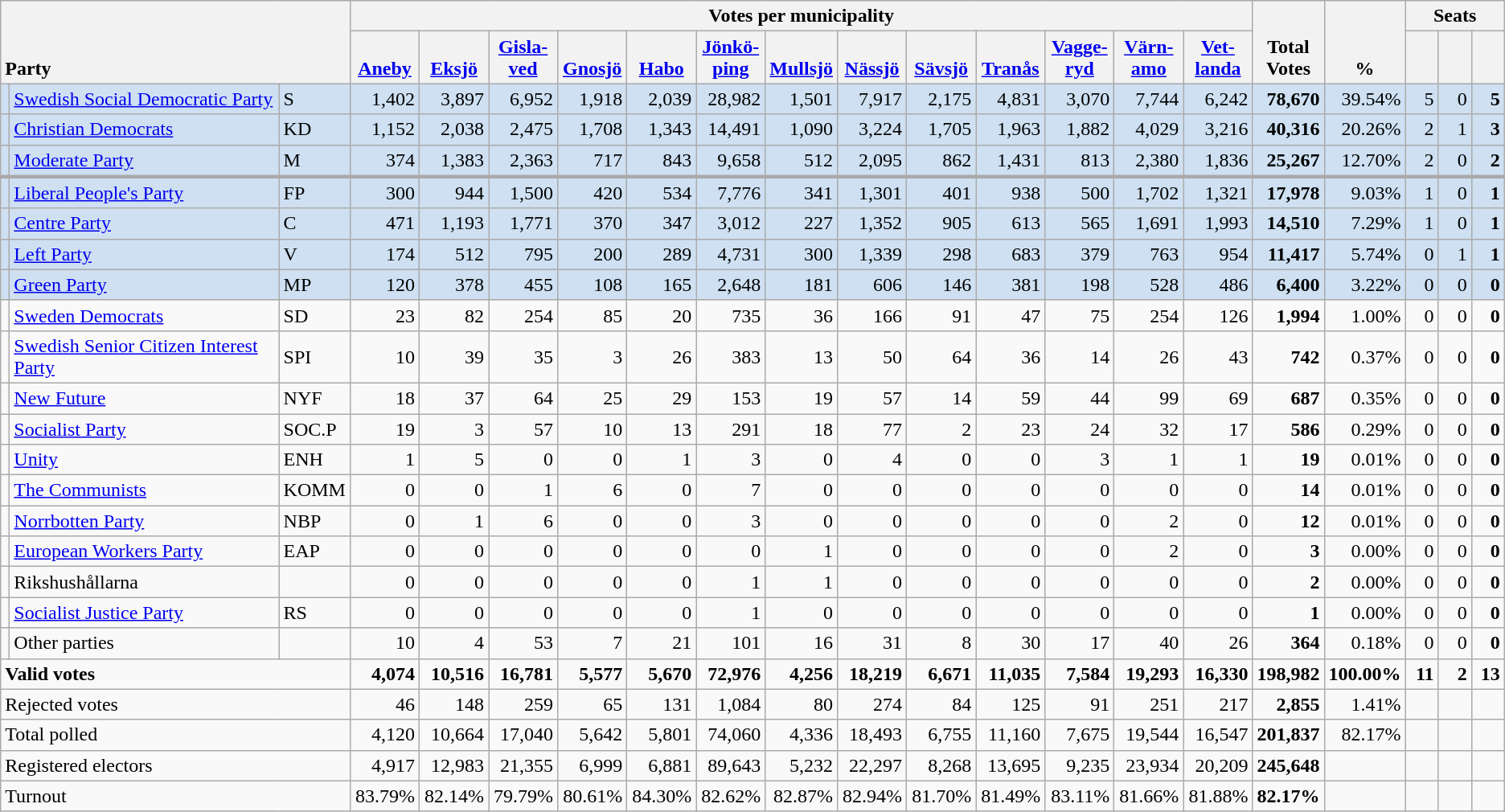<table class="wikitable" border="1" style="text-align:right;">
<tr>
<th style="text-align:left;" valign=bottom rowspan=2 colspan=3>Party</th>
<th colspan=13>Votes per municipality</th>
<th align=center valign=bottom rowspan=2 width="50">Total Votes</th>
<th align=center valign=bottom rowspan=2 width="50">%</th>
<th colspan=3>Seats</th>
</tr>
<tr>
<th align=center valign=bottom width="50"><a href='#'>Aneby</a></th>
<th align=center valign=bottom width="50"><a href='#'>Eksjö</a></th>
<th align=center valign=bottom width="50"><a href='#'>Gisla- ved</a></th>
<th align=center valign=bottom width="50"><a href='#'>Gnosjö</a></th>
<th align=center valign=bottom width="50"><a href='#'>Habo</a></th>
<th align=center valign=bottom width="50"><a href='#'>Jönkö- ping</a></th>
<th align=center valign=bottom width="50"><a href='#'>Mullsjö</a></th>
<th align=center valign=bottom width="50"><a href='#'>Nässjö</a></th>
<th align=center valign=bottom width="50"><a href='#'>Sävsjö</a></th>
<th align=center valign=bottom width="50"><a href='#'>Tranås</a></th>
<th align=center valign=bottom width="50"><a href='#'>Vagge- ryd</a></th>
<th align=center valign=bottom width="50"><a href='#'>Värn- amo</a></th>
<th align=center valign=bottom width="50"><a href='#'>Vet- landa</a></th>
<th align=center valign=bottom width="20"><small></small></th>
<th align=center valign=bottom width="20"><small><a href='#'></a></small></th>
<th align=center valign=bottom width="20"><small></small></th>
</tr>
<tr style="background:#CEE0F2;">
<td></td>
<td align=left style="white-space: nowrap;"><a href='#'>Swedish Social Democratic Party</a></td>
<td align=left>S</td>
<td>1,402</td>
<td>3,897</td>
<td>6,952</td>
<td>1,918</td>
<td>2,039</td>
<td>28,982</td>
<td>1,501</td>
<td>7,917</td>
<td>2,175</td>
<td>4,831</td>
<td>3,070</td>
<td>7,744</td>
<td>6,242</td>
<td><strong>78,670</strong></td>
<td>39.54%</td>
<td>5</td>
<td>0</td>
<td><strong>5</strong></td>
</tr>
<tr style="background:#CEE0F2;">
<td></td>
<td align=left><a href='#'>Christian Democrats</a></td>
<td align=left>KD</td>
<td>1,152</td>
<td>2,038</td>
<td>2,475</td>
<td>1,708</td>
<td>1,343</td>
<td>14,491</td>
<td>1,090</td>
<td>3,224</td>
<td>1,705</td>
<td>1,963</td>
<td>1,882</td>
<td>4,029</td>
<td>3,216</td>
<td><strong>40,316</strong></td>
<td>20.26%</td>
<td>2</td>
<td>1</td>
<td><strong>3</strong></td>
</tr>
<tr style="background:#CEE0F2;">
<td></td>
<td align=left><a href='#'>Moderate Party</a></td>
<td align=left>M</td>
<td>374</td>
<td>1,383</td>
<td>2,363</td>
<td>717</td>
<td>843</td>
<td>9,658</td>
<td>512</td>
<td>2,095</td>
<td>862</td>
<td>1,431</td>
<td>813</td>
<td>2,380</td>
<td>1,836</td>
<td><strong>25,267</strong></td>
<td>12.70%</td>
<td>2</td>
<td>0</td>
<td><strong>2</strong></td>
</tr>
<tr style="background:#CEE0F2; border-top:3px solid darkgray;">
<td></td>
<td align=left><a href='#'>Liberal People's Party</a></td>
<td align=left>FP</td>
<td>300</td>
<td>944</td>
<td>1,500</td>
<td>420</td>
<td>534</td>
<td>7,776</td>
<td>341</td>
<td>1,301</td>
<td>401</td>
<td>938</td>
<td>500</td>
<td>1,702</td>
<td>1,321</td>
<td><strong>17,978</strong></td>
<td>9.03%</td>
<td>1</td>
<td>0</td>
<td><strong>1</strong></td>
</tr>
<tr style="background:#CEE0F2;">
<td></td>
<td align=left><a href='#'>Centre Party</a></td>
<td align=left>C</td>
<td>471</td>
<td>1,193</td>
<td>1,771</td>
<td>370</td>
<td>347</td>
<td>3,012</td>
<td>227</td>
<td>1,352</td>
<td>905</td>
<td>613</td>
<td>565</td>
<td>1,691</td>
<td>1,993</td>
<td><strong>14,510</strong></td>
<td>7.29%</td>
<td>1</td>
<td>0</td>
<td><strong>1</strong></td>
</tr>
<tr style="background:#CEE0F2;">
<td></td>
<td align=left><a href='#'>Left Party</a></td>
<td align=left>V</td>
<td>174</td>
<td>512</td>
<td>795</td>
<td>200</td>
<td>289</td>
<td>4,731</td>
<td>300</td>
<td>1,339</td>
<td>298</td>
<td>683</td>
<td>379</td>
<td>763</td>
<td>954</td>
<td><strong>11,417</strong></td>
<td>5.74%</td>
<td>0</td>
<td>1</td>
<td><strong>1</strong></td>
</tr>
<tr style="background:#CEE0F2;">
<td></td>
<td align=left><a href='#'>Green Party</a></td>
<td align=left>MP</td>
<td>120</td>
<td>378</td>
<td>455</td>
<td>108</td>
<td>165</td>
<td>2,648</td>
<td>181</td>
<td>606</td>
<td>146</td>
<td>381</td>
<td>198</td>
<td>528</td>
<td>486</td>
<td><strong>6,400</strong></td>
<td>3.22%</td>
<td>0</td>
<td>0</td>
<td><strong>0</strong></td>
</tr>
<tr>
<td></td>
<td align=left><a href='#'>Sweden Democrats</a></td>
<td align=left>SD</td>
<td>23</td>
<td>82</td>
<td>254</td>
<td>85</td>
<td>20</td>
<td>735</td>
<td>36</td>
<td>166</td>
<td>91</td>
<td>47</td>
<td>75</td>
<td>254</td>
<td>126</td>
<td><strong>1,994</strong></td>
<td>1.00%</td>
<td>0</td>
<td>0</td>
<td><strong>0</strong></td>
</tr>
<tr>
<td></td>
<td align=left><a href='#'>Swedish Senior Citizen Interest Party</a></td>
<td align=left>SPI</td>
<td>10</td>
<td>39</td>
<td>35</td>
<td>3</td>
<td>26</td>
<td>383</td>
<td>13</td>
<td>50</td>
<td>64</td>
<td>36</td>
<td>14</td>
<td>26</td>
<td>43</td>
<td><strong>742</strong></td>
<td>0.37%</td>
<td>0</td>
<td>0</td>
<td><strong>0</strong></td>
</tr>
<tr>
<td></td>
<td align=left><a href='#'>New Future</a></td>
<td align=left>NYF</td>
<td>18</td>
<td>37</td>
<td>64</td>
<td>25</td>
<td>29</td>
<td>153</td>
<td>19</td>
<td>57</td>
<td>14</td>
<td>59</td>
<td>44</td>
<td>99</td>
<td>69</td>
<td><strong>687</strong></td>
<td>0.35%</td>
<td>0</td>
<td>0</td>
<td><strong>0</strong></td>
</tr>
<tr>
<td></td>
<td align=left><a href='#'>Socialist Party</a></td>
<td align=left>SOC.P</td>
<td>19</td>
<td>3</td>
<td>57</td>
<td>10</td>
<td>13</td>
<td>291</td>
<td>18</td>
<td>77</td>
<td>2</td>
<td>23</td>
<td>24</td>
<td>32</td>
<td>17</td>
<td><strong>586</strong></td>
<td>0.29%</td>
<td>0</td>
<td>0</td>
<td><strong>0</strong></td>
</tr>
<tr>
<td></td>
<td align=left><a href='#'>Unity</a></td>
<td align=left>ENH</td>
<td>1</td>
<td>5</td>
<td>0</td>
<td>0</td>
<td>1</td>
<td>3</td>
<td>0</td>
<td>4</td>
<td>0</td>
<td>0</td>
<td>3</td>
<td>1</td>
<td>1</td>
<td><strong>19</strong></td>
<td>0.01%</td>
<td>0</td>
<td>0</td>
<td><strong>0</strong></td>
</tr>
<tr>
<td></td>
<td align=left><a href='#'>The Communists</a></td>
<td align=left>KOMM</td>
<td>0</td>
<td>0</td>
<td>1</td>
<td>6</td>
<td>0</td>
<td>7</td>
<td>0</td>
<td>0</td>
<td>0</td>
<td>0</td>
<td>0</td>
<td>0</td>
<td>0</td>
<td><strong>14</strong></td>
<td>0.01%</td>
<td>0</td>
<td>0</td>
<td><strong>0</strong></td>
</tr>
<tr>
<td></td>
<td align=left><a href='#'>Norrbotten Party</a></td>
<td align=left>NBP</td>
<td>0</td>
<td>1</td>
<td>6</td>
<td>0</td>
<td>0</td>
<td>3</td>
<td>0</td>
<td>0</td>
<td>0</td>
<td>0</td>
<td>0</td>
<td>2</td>
<td>0</td>
<td><strong>12</strong></td>
<td>0.01%</td>
<td>0</td>
<td>0</td>
<td><strong>0</strong></td>
</tr>
<tr>
<td></td>
<td align=left><a href='#'>European Workers Party</a></td>
<td align=left>EAP</td>
<td>0</td>
<td>0</td>
<td>0</td>
<td>0</td>
<td>0</td>
<td>0</td>
<td>1</td>
<td>0</td>
<td>0</td>
<td>0</td>
<td>0</td>
<td>2</td>
<td>0</td>
<td><strong>3</strong></td>
<td>0.00%</td>
<td>0</td>
<td>0</td>
<td><strong>0</strong></td>
</tr>
<tr>
<td></td>
<td align=left>Rikshushållarna</td>
<td></td>
<td>0</td>
<td>0</td>
<td>0</td>
<td>0</td>
<td>0</td>
<td>1</td>
<td>1</td>
<td>0</td>
<td>0</td>
<td>0</td>
<td>0</td>
<td>0</td>
<td>0</td>
<td><strong>2</strong></td>
<td>0.00%</td>
<td>0</td>
<td>0</td>
<td><strong>0</strong></td>
</tr>
<tr>
<td></td>
<td align=left><a href='#'>Socialist Justice Party</a></td>
<td align=left>RS</td>
<td>0</td>
<td>0</td>
<td>0</td>
<td>0</td>
<td>0</td>
<td>1</td>
<td>0</td>
<td>0</td>
<td>0</td>
<td>0</td>
<td>0</td>
<td>0</td>
<td>0</td>
<td><strong>1</strong></td>
<td>0.00%</td>
<td>0</td>
<td>0</td>
<td><strong>0</strong></td>
</tr>
<tr>
<td></td>
<td align=left>Other parties</td>
<td></td>
<td>10</td>
<td>4</td>
<td>53</td>
<td>7</td>
<td>21</td>
<td>101</td>
<td>16</td>
<td>31</td>
<td>8</td>
<td>30</td>
<td>17</td>
<td>40</td>
<td>26</td>
<td><strong>364</strong></td>
<td>0.18%</td>
<td>0</td>
<td>0</td>
<td><strong>0</strong></td>
</tr>
<tr style="font-weight:bold">
<td align=left colspan=3>Valid votes</td>
<td>4,074</td>
<td>10,516</td>
<td>16,781</td>
<td>5,577</td>
<td>5,670</td>
<td>72,976</td>
<td>4,256</td>
<td>18,219</td>
<td>6,671</td>
<td>11,035</td>
<td>7,584</td>
<td>19,293</td>
<td>16,330</td>
<td>198,982</td>
<td>100.00%</td>
<td>11</td>
<td>2</td>
<td>13</td>
</tr>
<tr>
<td align=left colspan=3>Rejected votes</td>
<td>46</td>
<td>148</td>
<td>259</td>
<td>65</td>
<td>131</td>
<td>1,084</td>
<td>80</td>
<td>274</td>
<td>84</td>
<td>125</td>
<td>91</td>
<td>251</td>
<td>217</td>
<td><strong>2,855</strong></td>
<td>1.41%</td>
<td></td>
<td></td>
<td></td>
</tr>
<tr>
<td align=left colspan=3>Total polled</td>
<td>4,120</td>
<td>10,664</td>
<td>17,040</td>
<td>5,642</td>
<td>5,801</td>
<td>74,060</td>
<td>4,336</td>
<td>18,493</td>
<td>6,755</td>
<td>11,160</td>
<td>7,675</td>
<td>19,544</td>
<td>16,547</td>
<td><strong>201,837</strong></td>
<td>82.17%</td>
<td></td>
<td></td>
<td></td>
</tr>
<tr>
<td align=left colspan=3>Registered electors</td>
<td>4,917</td>
<td>12,983</td>
<td>21,355</td>
<td>6,999</td>
<td>6,881</td>
<td>89,643</td>
<td>5,232</td>
<td>22,297</td>
<td>8,268</td>
<td>13,695</td>
<td>9,235</td>
<td>23,934</td>
<td>20,209</td>
<td><strong>245,648</strong></td>
<td></td>
<td></td>
<td></td>
<td></td>
</tr>
<tr>
<td align=left colspan=3>Turnout</td>
<td>83.79%</td>
<td>82.14%</td>
<td>79.79%</td>
<td>80.61%</td>
<td>84.30%</td>
<td>82.62%</td>
<td>82.87%</td>
<td>82.94%</td>
<td>81.70%</td>
<td>81.49%</td>
<td>83.11%</td>
<td>81.66%</td>
<td>81.88%</td>
<td><strong>82.17%</strong></td>
<td></td>
<td></td>
<td></td>
<td></td>
</tr>
</table>
